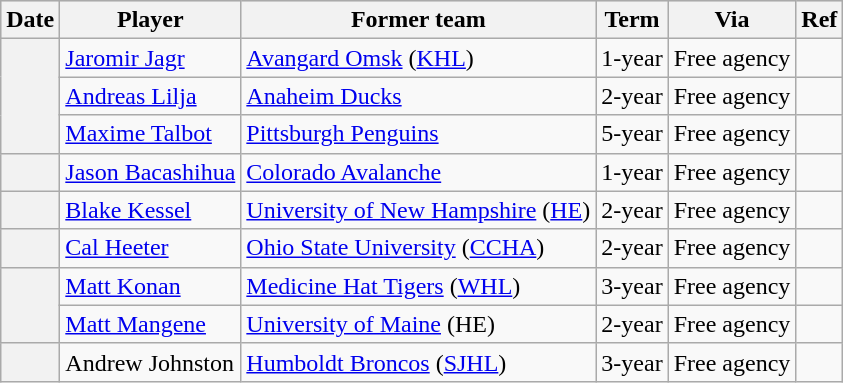<table class="wikitable plainrowheaders">
<tr style="background:#ddd; text-align:center;">
<th>Date</th>
<th>Player</th>
<th>Former team</th>
<th>Term</th>
<th>Via</th>
<th>Ref</th>
</tr>
<tr>
<th scope="row" rowspan=3></th>
<td><a href='#'>Jaromir Jagr</a></td>
<td><a href='#'>Avangard Omsk</a> (<a href='#'>KHL</a>)</td>
<td>1-year</td>
<td>Free agency</td>
<td></td>
</tr>
<tr>
<td><a href='#'>Andreas Lilja</a></td>
<td><a href='#'>Anaheim Ducks</a></td>
<td>2-year</td>
<td>Free agency</td>
<td></td>
</tr>
<tr>
<td><a href='#'>Maxime Talbot</a></td>
<td><a href='#'>Pittsburgh Penguins</a></td>
<td>5-year</td>
<td>Free agency</td>
<td></td>
</tr>
<tr>
<th scope="row"></th>
<td><a href='#'>Jason Bacashihua</a></td>
<td><a href='#'>Colorado Avalanche</a></td>
<td>1-year</td>
<td>Free agency</td>
<td></td>
</tr>
<tr>
<th scope="row"></th>
<td><a href='#'>Blake Kessel</a></td>
<td><a href='#'>University of New Hampshire</a> (<a href='#'>HE</a>)</td>
<td>2-year</td>
<td>Free agency</td>
<td></td>
</tr>
<tr>
<th scope="row"></th>
<td><a href='#'>Cal Heeter</a></td>
<td><a href='#'>Ohio State University</a> (<a href='#'>CCHA</a>)</td>
<td>2-year</td>
<td>Free agency</td>
<td></td>
</tr>
<tr>
<th scope="row" rowspan=2></th>
<td><a href='#'>Matt Konan</a></td>
<td><a href='#'>Medicine Hat Tigers</a> (<a href='#'>WHL</a>)</td>
<td>3-year</td>
<td>Free agency</td>
<td></td>
</tr>
<tr>
<td><a href='#'>Matt Mangene</a></td>
<td><a href='#'>University of Maine</a> (HE)</td>
<td>2-year</td>
<td>Free agency</td>
<td></td>
</tr>
<tr>
<th scope="row"></th>
<td>Andrew Johnston</td>
<td><a href='#'>Humboldt Broncos</a> (<a href='#'>SJHL</a>)</td>
<td>3-year</td>
<td>Free agency</td>
<td></td>
</tr>
</table>
